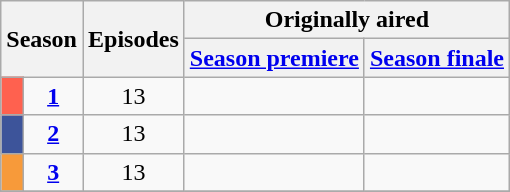<table class=wikitable style="text-align:center">
<tr>
<th colspan=2 rowspan=2>Season</th>
<th rowspan=2>Episodes</th>
<th colspan=2>Originally aired</th>
</tr>
<tr>
<th><a href='#'>Season premiere</a></th>
<th><a href='#'>Season finale</a></th>
</tr>
<tr>
<td style="width:8px; background:#FF614F;"></td>
<td><strong><a href='#'>1</a></strong></td>
<td>13</td>
<td></td>
<td></td>
</tr>
<tr>
<td style="width:8px; background:#3D549A;"></td>
<td><strong><a href='#'>2</a></strong></td>
<td>13</td>
<td></td>
<td></td>
</tr>
<tr>
<td style="width:8px; background:#f79a3a;"></td>
<td><strong><a href='#'>3</a></strong></td>
<td>13</td>
<td></td>
<td></td>
</tr>
<tr>
</tr>
</table>
